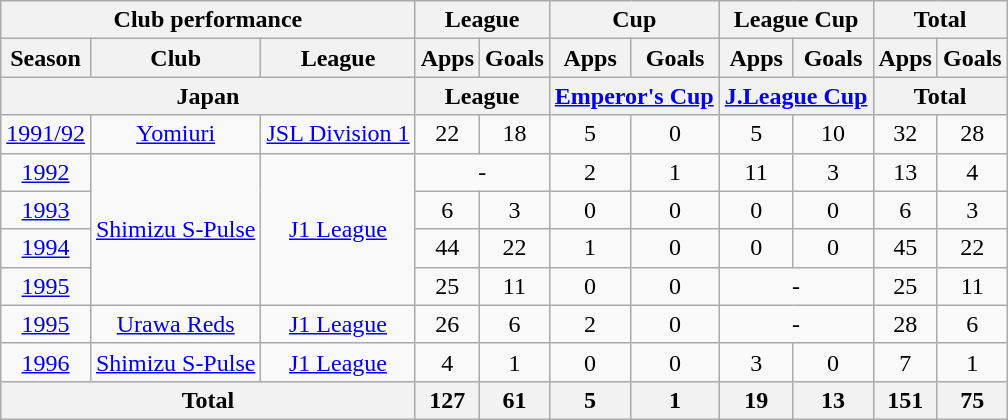<table class="wikitable" style="text-align:center;">
<tr>
<th colspan=3>Club performance</th>
<th colspan=2>League</th>
<th colspan=2>Cup</th>
<th colspan=2>League Cup</th>
<th colspan=2>Total</th>
</tr>
<tr>
<th>Season</th>
<th>Club</th>
<th>League</th>
<th>Apps</th>
<th>Goals</th>
<th>Apps</th>
<th>Goals</th>
<th>Apps</th>
<th>Goals</th>
<th>Apps</th>
<th>Goals</th>
</tr>
<tr>
<th colspan=3>Japan</th>
<th colspan=2>League</th>
<th colspan=2><a href='#'>Emperor's Cup</a></th>
<th colspan=2><a href='#'>J.League Cup</a></th>
<th colspan=2>Total</th>
</tr>
<tr>
<td><a href='#'>1991/92</a></td>
<td><a href='#'>Yomiuri</a></td>
<td><a href='#'>JSL Division 1</a></td>
<td>22</td>
<td>18</td>
<td>5</td>
<td>0</td>
<td>5</td>
<td>10</td>
<td>32</td>
<td>28</td>
</tr>
<tr>
<td><a href='#'>1992</a></td>
<td rowspan="4"><a href='#'>Shimizu S-Pulse</a></td>
<td rowspan="4"><a href='#'>J1 League</a></td>
<td colspan="2">-</td>
<td>2</td>
<td>1</td>
<td>11</td>
<td>3</td>
<td>13</td>
<td>4</td>
</tr>
<tr>
<td><a href='#'>1993</a></td>
<td>6</td>
<td>3</td>
<td>0</td>
<td>0</td>
<td>0</td>
<td>0</td>
<td>6</td>
<td>3</td>
</tr>
<tr>
<td><a href='#'>1994</a></td>
<td>44</td>
<td>22</td>
<td>1</td>
<td>0</td>
<td>0</td>
<td>0</td>
<td>45</td>
<td>22</td>
</tr>
<tr>
<td><a href='#'>1995</a></td>
<td>25</td>
<td>11</td>
<td>0</td>
<td>0</td>
<td colspan="2">-</td>
<td>25</td>
<td>11</td>
</tr>
<tr>
<td><a href='#'>1995</a></td>
<td><a href='#'>Urawa Reds</a></td>
<td><a href='#'>J1 League</a></td>
<td>26</td>
<td>6</td>
<td>2</td>
<td>0</td>
<td colspan="2">-</td>
<td>28</td>
<td>6</td>
</tr>
<tr>
<td><a href='#'>1996</a></td>
<td><a href='#'>Shimizu S-Pulse</a></td>
<td><a href='#'>J1 League</a></td>
<td>4</td>
<td>1</td>
<td>0</td>
<td>0</td>
<td>3</td>
<td>0</td>
<td>7</td>
<td>1</td>
</tr>
<tr>
<th colspan=3>Total</th>
<th>127</th>
<th>61</th>
<th>5</th>
<th>1</th>
<th>19</th>
<th>13</th>
<th>151</th>
<th>75</th>
</tr>
</table>
